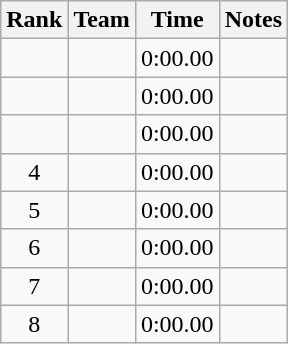<table class="wikitable sortable plainrowheaders" style="text-align:center">
<tr>
<th scope="col">Rank</th>
<th scope="col">Team</th>
<th scope="col">Time</th>
<th scope="col">Notes</th>
</tr>
<tr>
<td></td>
<td></td>
<td>0:00.00</td>
<td></td>
</tr>
<tr>
<td></td>
<td></td>
<td>0:00.00</td>
<td></td>
</tr>
<tr>
<td></td>
<td></td>
<td>0:00.00</td>
<td></td>
</tr>
<tr>
<td>4</td>
<td></td>
<td>0:00.00</td>
<td></td>
</tr>
<tr>
<td>5</td>
<td></td>
<td>0:00.00</td>
<td></td>
</tr>
<tr>
<td>6</td>
<td></td>
<td>0:00.00</td>
<td></td>
</tr>
<tr>
<td>7</td>
<td></td>
<td>0:00.00</td>
<td></td>
</tr>
<tr>
<td>8</td>
<td></td>
<td>0:00.00</td>
<td></td>
</tr>
</table>
